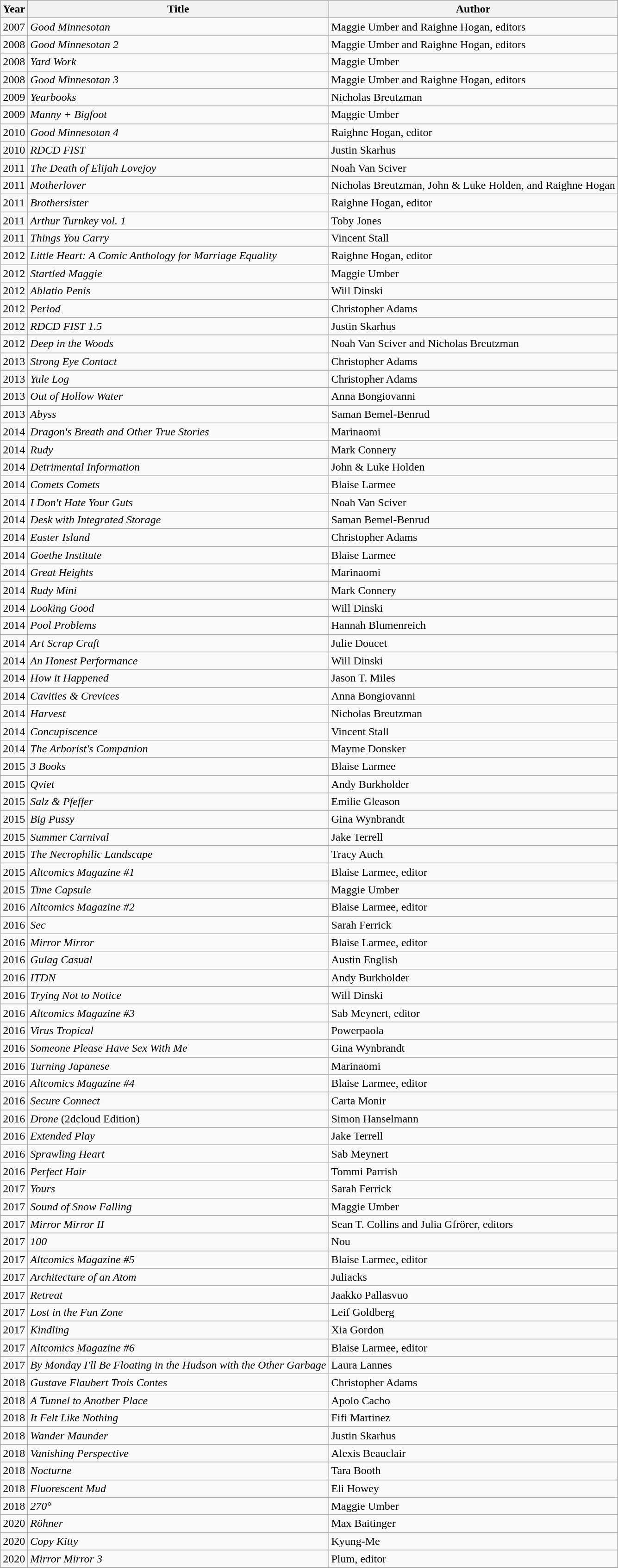<table class="wikitable sortable">
<tr>
<th>Year</th>
<th>Title</th>
<th>Author</th>
</tr>
<tr>
<td>2007</td>
<td><em>Good Minnesotan</em></td>
<td>Maggie Umber and Raighne Hogan, editors</td>
</tr>
<tr>
<td>2008</td>
<td><em>Good Minnesotan 2</em></td>
<td>Maggie Umber and Raighne Hogan, editors</td>
</tr>
<tr>
<td>2008</td>
<td><em>Yard Work</em></td>
<td>Maggie Umber</td>
</tr>
<tr>
<td>2008</td>
<td><em>Good Minnesotan 3</em></td>
<td>Maggie Umber and Raighne Hogan, editors</td>
</tr>
<tr>
<td>2009</td>
<td><em>Yearbooks</em></td>
<td>Nicholas Breutzman</td>
</tr>
<tr>
<td>2009</td>
<td><em>Manny + Bigfoot</em></td>
<td>Maggie Umber</td>
</tr>
<tr>
<td>2010</td>
<td><em>Good Minnesotan 4</em></td>
<td>Raighne Hogan, editor</td>
</tr>
<tr>
<td>2010</td>
<td><em>RDCD FIST</em></td>
<td>Justin Skarhus</td>
</tr>
<tr>
<td>2011</td>
<td><em>The Death of Elijah Lovejoy</em></td>
<td>Noah Van Sciver</td>
</tr>
<tr>
<td>2011</td>
<td><em>Motherlover</em></td>
<td>Nicholas Breutzman, John & Luke Holden, and Raighne Hogan</td>
</tr>
<tr>
<td>2011</td>
<td><em>Brothersister</em></td>
<td>Raighne Hogan, editor</td>
</tr>
<tr>
<td>2011</td>
<td><em>Arthur Turnkey vol. 1</em></td>
<td>Toby Jones</td>
</tr>
<tr>
<td>2011</td>
<td><em>Things You Carry</em></td>
<td>Vincent Stall</td>
</tr>
<tr>
<td>2012</td>
<td><em>Little Heart: A Comic Anthology for Marriage Equality</em></td>
<td>Raighne Hogan, editor</td>
</tr>
<tr>
<td>2012</td>
<td><em>Startled Maggie</em></td>
<td>Maggie Umber</td>
</tr>
<tr>
<td>2012</td>
<td><em>Ablatio Penis</em></td>
<td>Will Dinski</td>
</tr>
<tr>
<td>2012</td>
<td><em>Period</em></td>
<td>Christopher Adams</td>
</tr>
<tr>
<td>2012</td>
<td><em>RDCD FIST 1.5</em></td>
<td>Justin Skarhus</td>
</tr>
<tr>
<td>2012</td>
<td><em>Deep in the Woods</em></td>
<td>Noah Van Sciver and Nicholas Breutzman</td>
</tr>
<tr>
<td>2013</td>
<td><em>Strong Eye Contact</em></td>
<td>Christopher Adams</td>
</tr>
<tr>
<td>2013</td>
<td><em>Yule Log</em></td>
<td>Christopher Adams</td>
</tr>
<tr>
<td>2013</td>
<td><em>Out of Hollow Water</em></td>
<td>Anna Bongiovanni</td>
</tr>
<tr>
<td>2013</td>
<td><em>Abyss</em></td>
<td>Saman Bemel-Benrud</td>
</tr>
<tr>
<td>2014</td>
<td><em>Dragon's Breath and Other True Stories</em></td>
<td>Marinaomi</td>
</tr>
<tr>
<td>2014</td>
<td><em>Rudy</em></td>
<td>Mark Connery</td>
</tr>
<tr>
<td>2014</td>
<td><em>Detrimental Information</em></td>
<td>John & Luke Holden</td>
</tr>
<tr>
<td>2014</td>
<td><em>Comets Comets</em></td>
<td>Blaise Larmee</td>
</tr>
<tr>
<td>2014</td>
<td><em>I Don't Hate Your Guts</em></td>
<td>Noah Van Sciver</td>
</tr>
<tr>
<td>2014</td>
<td><em>Desk with Integrated Storage</em></td>
<td>Saman Bemel-Benrud</td>
</tr>
<tr>
<td>2014</td>
<td><em>Easter Island</em></td>
<td>Christopher Adams</td>
</tr>
<tr>
<td>2014</td>
<td><em>Goethe Institute</em></td>
<td>Blaise Larmee</td>
</tr>
<tr>
<td>2014</td>
<td><em>Great Heights</em></td>
<td>Marinaomi</td>
</tr>
<tr>
<td>2014</td>
<td><em>Rudy Mini</em></td>
<td>Mark Connery</td>
</tr>
<tr>
<td>2014</td>
<td><em>Looking Good</em></td>
<td>Will Dinski</td>
</tr>
<tr>
<td>2014</td>
<td><em>Pool Problems</em></td>
<td>Hannah Blumenreich</td>
</tr>
<tr>
<td>2014</td>
<td><em>Art Scrap Craft</em></td>
<td>Julie Doucet</td>
</tr>
<tr>
<td>2014</td>
<td><em>An Honest Performance</em></td>
<td>Will Dinski</td>
</tr>
<tr>
<td>2014</td>
<td><em>How it Happened</em></td>
<td>Jason T. Miles</td>
</tr>
<tr>
<td>2014</td>
<td><em>Cavities & Crevices</em></td>
<td>Anna Bongiovanni</td>
</tr>
<tr>
<td>2014</td>
<td><em>Harvest</em></td>
<td>Nicholas Breutzman</td>
</tr>
<tr>
<td>2014</td>
<td><em>Concupiscence</em></td>
<td>Vincent Stall</td>
</tr>
<tr>
<td>2014</td>
<td><em>The Arborist's Companion</em></td>
<td>Mayme Donsker</td>
</tr>
<tr>
<td>2015</td>
<td><em>3 Books</em></td>
<td>Blaise Larmee</td>
</tr>
<tr>
<td>2015</td>
<td><em>Qviet</em></td>
<td>Andy Burkholder</td>
</tr>
<tr>
<td>2015</td>
<td><em>Salz & Pfeffer</em></td>
<td>Emilie Gleason</td>
</tr>
<tr>
<td>2015</td>
<td><em>Big Pussy</em></td>
<td>Gina Wynbrandt</td>
</tr>
<tr>
<td>2015</td>
<td><em>Summer Carnival</em></td>
<td>Jake Terrell</td>
</tr>
<tr>
<td>2015</td>
<td><em>The Necrophilic Landscape</em></td>
<td>Tracy Auch</td>
</tr>
<tr>
<td>2015</td>
<td><em>Altcomics Magazine #1</em></td>
<td>Blaise Larmee, editor</td>
</tr>
<tr>
<td>2015</td>
<td><em>Time Capsule</em></td>
<td>Maggie Umber</td>
</tr>
<tr>
<td>2016</td>
<td><em>Altcomics Magazine #2</em></td>
<td>Blaise Larmee, editor</td>
</tr>
<tr>
<td>2016</td>
<td><em>Sec</em></td>
<td>Sarah Ferrick</td>
</tr>
<tr>
<td>2016</td>
<td><em>Mirror Mirror</em></td>
<td>Blaise Larmee, editor</td>
</tr>
<tr>
<td>2016</td>
<td><em>Gulag Casual</em></td>
<td>Austin English</td>
</tr>
<tr>
<td>2016</td>
<td><em>ITDN</em></td>
<td>Andy Burkholder</td>
</tr>
<tr>
<td>2016</td>
<td><em>Trying Not to Notice</em></td>
<td>Will Dinski</td>
</tr>
<tr>
<td>2016</td>
<td><em>Altcomics Magazine #3</em></td>
<td>Sab Meynert, editor</td>
</tr>
<tr>
<td>2016</td>
<td><em>Virus Tropical</em></td>
<td>Powerpaola</td>
</tr>
<tr>
<td>2016</td>
<td><em>Someone Please Have Sex With Me</em></td>
<td>Gina Wynbrandt</td>
</tr>
<tr>
<td>2016</td>
<td><em>Turning Japanese</em></td>
<td>Marinaomi</td>
</tr>
<tr>
<td>2016</td>
<td><em>Altcomics Magazine #4</em></td>
<td>Blaise Larmee, editor</td>
</tr>
<tr>
<td>2016</td>
<td><em>Secure Connect</em></td>
<td>Carta Monir</td>
</tr>
<tr>
<td>2016</td>
<td><em>Drone</em> (2dcloud Edition)</td>
<td>Simon Hanselmann</td>
</tr>
<tr>
<td>2016</td>
<td><em>Extended Play</em></td>
<td>Jake Terrell</td>
</tr>
<tr>
<td>2016</td>
<td><em>Sprawling Heart</em></td>
<td>Sab Meynert</td>
</tr>
<tr>
<td>2016</td>
<td><em>Perfect Hair</em></td>
<td>Tommi Parrish</td>
</tr>
<tr>
<td>2017</td>
<td><em>Yours</em></td>
<td>Sarah Ferrick</td>
</tr>
<tr>
<td>2017</td>
<td><em>Sound of Snow Falling</em></td>
<td>Maggie Umber</td>
</tr>
<tr>
<td>2017</td>
<td><em>Mirror Mirror II</em></td>
<td>Sean T. Collins and Julia Gfrörer, editors</td>
</tr>
<tr>
<td>2017</td>
<td><em>100</em></td>
<td>Nou</td>
</tr>
<tr>
<td>2017</td>
<td><em>Altcomics Magazine #5</em></td>
<td>Blaise Larmee, editor</td>
</tr>
<tr>
<td>2017</td>
<td><em>Architecture of an Atom</em></td>
<td>Juliacks</td>
</tr>
<tr>
<td>2017</td>
<td><em>Retreat</em></td>
<td>Jaakko Pallasvuo</td>
</tr>
<tr>
<td>2017</td>
<td><em>Lost in the Fun Zone</em></td>
<td>Leif Goldberg</td>
</tr>
<tr>
<td>2017</td>
<td><em>Kindling</em></td>
<td>Xia Gordon</td>
</tr>
<tr>
<td>2017</td>
<td><em>Altcomics Magazine #6</em></td>
<td>Blaise Larmee, editor</td>
</tr>
<tr>
<td>2017</td>
<td><em>By Monday I'll Be Floating in the Hudson with the Other Garbage</em></td>
<td>Laura Lannes</td>
</tr>
<tr>
<td>2018</td>
<td><em>Gustave Flaubert Trois Contes</em></td>
<td>Christopher Adams</td>
</tr>
<tr>
<td>2018</td>
<td><em>A Tunnel to Another Place</em></td>
<td>Apolo Cacho</td>
</tr>
<tr>
<td>2018</td>
<td><em>It Felt Like Nothing</em></td>
<td>Fifi Martinez</td>
</tr>
<tr>
<td>2018</td>
<td><em>Wander Maunder</em></td>
<td>Justin Skarhus</td>
</tr>
<tr>
<td>2018</td>
<td><em>Vanishing Perspective</em></td>
<td>Alexis Beauclair</td>
</tr>
<tr>
<td>2018</td>
<td><em>Nocturne</em></td>
<td>Tara Booth</td>
</tr>
<tr>
<td>2018</td>
<td><em>Fluorescent Mud</em></td>
<td>Eli Howey</td>
</tr>
<tr>
<td>2018</td>
<td><em>270°</em></td>
<td>Maggie Umber</td>
</tr>
<tr>
<td>2020</td>
<td><em>Röhner</em></td>
<td>Max Baitinger</td>
</tr>
<tr>
<td>2020</td>
<td><em>Copy Kitty</em></td>
<td>Kyung-Me</td>
</tr>
<tr>
<td>2020</td>
<td><em>Mirror Mirror 3</em></td>
<td>Plum, editor</td>
</tr>
<tr>
</tr>
</table>
